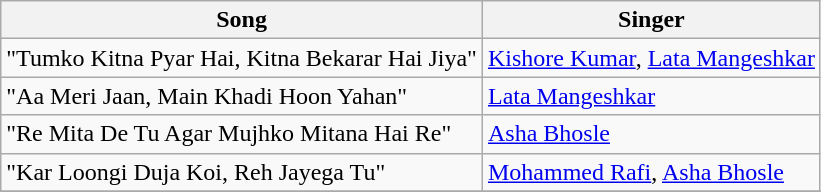<table class="wikitable">
<tr>
<th>Song</th>
<th>Singer</th>
</tr>
<tr>
<td>"Tumko Kitna Pyar Hai, Kitna Bekarar Hai Jiya"</td>
<td><a href='#'>Kishore Kumar</a>, <a href='#'>Lata Mangeshkar</a></td>
</tr>
<tr>
<td>"Aa Meri Jaan, Main Khadi Hoon Yahan"</td>
<td><a href='#'>Lata Mangeshkar</a></td>
</tr>
<tr>
<td>"Re Mita De Tu Agar Mujhko Mitana Hai Re"</td>
<td><a href='#'>Asha Bhosle</a></td>
</tr>
<tr>
<td>"Kar Loongi Duja Koi, Reh Jayega Tu"</td>
<td><a href='#'>Mohammed Rafi</a>, <a href='#'>Asha Bhosle</a></td>
</tr>
<tr>
</tr>
</table>
